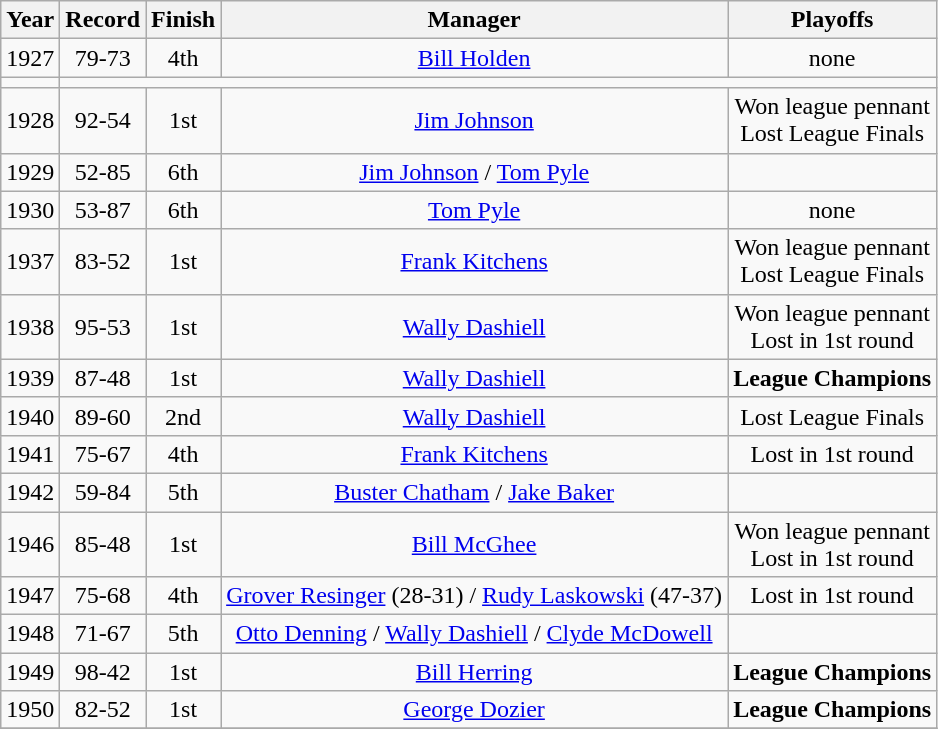<table class="wikitable">
<tr>
<th>Year</th>
<th>Record</th>
<th>Finish</th>
<th>Manager</th>
<th>Playoffs</th>
</tr>
<tr align=center>
<td>1927</td>
<td>79-73</td>
<td>4th</td>
<td><a href='#'>Bill Holden</a></td>
<td>none</td>
</tr>
<tr align=center>
<td></td>
</tr>
<tr align=center>
<td>1928</td>
<td>92-54</td>
<td>1st</td>
<td><a href='#'>Jim Johnson</a></td>
<td>Won league pennant<br>Lost League Finals</td>
</tr>
<tr align=center>
<td>1929</td>
<td>52-85</td>
<td>6th</td>
<td><a href='#'>Jim Johnson</a> / <a href='#'>Tom Pyle</a></td>
<td></td>
</tr>
<tr align=center>
<td>1930</td>
<td>53-87</td>
<td>6th</td>
<td><a href='#'>Tom Pyle</a></td>
<td>none</td>
</tr>
<tr align=center>
<td>1937</td>
<td>83-52</td>
<td>1st</td>
<td><a href='#'>Frank Kitchens</a></td>
<td>Won league pennant<br> Lost League Finals</td>
</tr>
<tr align=center>
<td>1938</td>
<td>95-53</td>
<td>1st</td>
<td><a href='#'>Wally Dashiell</a></td>
<td>Won league pennant<br>Lost in 1st round</td>
</tr>
<tr align=center>
<td>1939</td>
<td>87-48</td>
<td>1st</td>
<td><a href='#'>Wally Dashiell</a></td>
<td><strong>League Champions</strong></td>
</tr>
<tr align=center>
<td>1940</td>
<td>89-60</td>
<td>2nd</td>
<td><a href='#'>Wally Dashiell</a></td>
<td>Lost League Finals</td>
</tr>
<tr align=center>
<td>1941</td>
<td>75-67</td>
<td>4th</td>
<td><a href='#'>Frank Kitchens</a></td>
<td>Lost in 1st round</td>
</tr>
<tr align=center>
<td>1942</td>
<td>59-84</td>
<td>5th</td>
<td><a href='#'>Buster Chatham</a> / <a href='#'>Jake Baker</a></td>
<td></td>
</tr>
<tr align=center>
<td>1946</td>
<td>85-48</td>
<td>1st</td>
<td><a href='#'>Bill McGhee</a></td>
<td>Won league pennant<br>Lost in 1st round</td>
</tr>
<tr align=center>
<td>1947</td>
<td>75-68</td>
<td>4th</td>
<td><a href='#'>Grover Resinger</a> (28-31) / <a href='#'>Rudy Laskowski</a> (47-37)</td>
<td>Lost in 1st round</td>
</tr>
<tr align=center>
<td>1948</td>
<td>71-67</td>
<td>5th</td>
<td><a href='#'>Otto Denning</a> / <a href='#'>Wally Dashiell</a> / <a href='#'>Clyde McDowell</a></td>
<td></td>
</tr>
<tr align=center>
<td>1949</td>
<td>98-42</td>
<td>1st</td>
<td><a href='#'>Bill Herring</a></td>
<td><strong>League Champions</strong></td>
</tr>
<tr align=center>
<td>1950</td>
<td>82-52</td>
<td>1st</td>
<td><a href='#'>George Dozier</a></td>
<td><strong>League Champions</strong></td>
</tr>
<tr align=center>
</tr>
</table>
